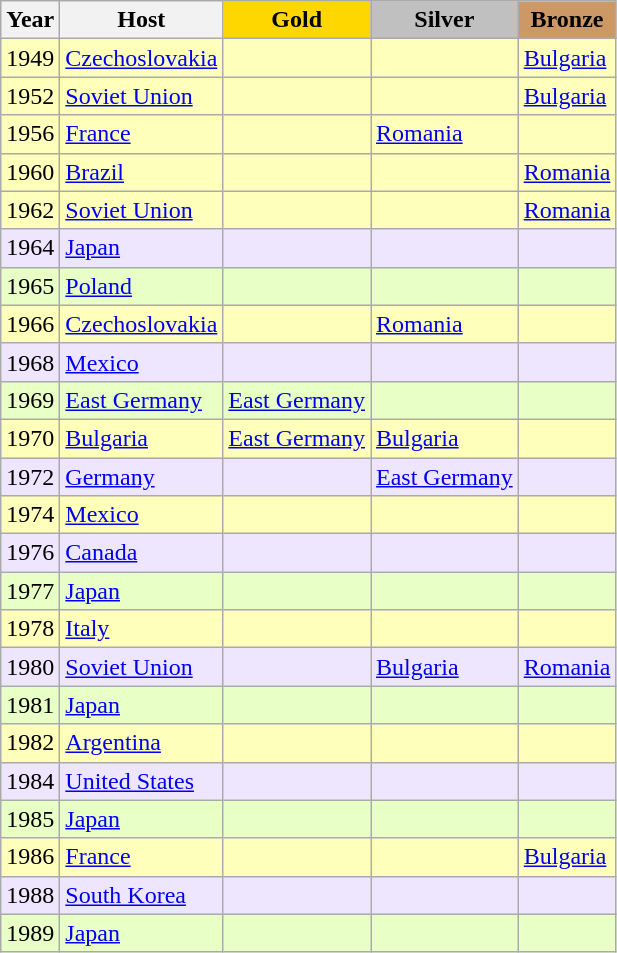<table class="wikitable">
<tr>
<th>Year</th>
<th>Host</th>
<th style="background: #ffd700">Gold</th>
<th style="background: #c0c0c0">Silver</th>
<th style="background: #cc9966">Bronze</th>
</tr>
<tr style="background: #FFFFBC">
<td>1949</td>
<td><a href='#'>Czechoslovakia</a></td>
<td></td>
<td></td>
<td> <a href='#'>Bulgaria</a></td>
</tr>
<tr style="background: #FFFFBC">
<td>1952</td>
<td><a href='#'>Soviet Union</a></td>
<td></td>
<td></td>
<td> <a href='#'>Bulgaria</a></td>
</tr>
<tr style="background: #FFFFBC">
<td>1956</td>
<td><a href='#'>France</a></td>
<td></td>
<td> <a href='#'>Romania</a></td>
<td></td>
</tr>
<tr style="background: #FFFFBC">
<td>1960</td>
<td><a href='#'>Brazil</a></td>
<td></td>
<td></td>
<td> <a href='#'>Romania</a></td>
</tr>
<tr style="background: #FFFFBC">
<td>1962</td>
<td><a href='#'>Soviet Union</a></td>
<td></td>
<td></td>
<td> <a href='#'>Romania</a></td>
</tr>
<tr style="background: #EEE6FF">
<td>1964</td>
<td><a href='#'>Japan</a></td>
<td></td>
<td></td>
<td></td>
</tr>
<tr style="background: #E8FFC6">
<td>1965</td>
<td><a href='#'>Poland</a></td>
<td></td>
<td></td>
<td></td>
</tr>
<tr style="background: #FFFFBC">
<td>1966</td>
<td><a href='#'>Czechoslovakia</a></td>
<td></td>
<td> <a href='#'>Romania</a></td>
<td></td>
</tr>
<tr style="background: #EEE6FF">
<td>1968</td>
<td><a href='#'>Mexico</a></td>
<td></td>
<td></td>
<td></td>
</tr>
<tr style="background: #E8FFC6">
<td>1969</td>
<td><a href='#'>East Germany</a></td>
<td> <a href='#'>East Germany</a></td>
<td></td>
<td></td>
</tr>
<tr style="background: #FFFFBC">
<td>1970</td>
<td><a href='#'>Bulgaria</a></td>
<td> <a href='#'>East Germany</a></td>
<td> <a href='#'>Bulgaria</a></td>
<td></td>
</tr>
<tr style="background: #EEE6FF">
<td>1972</td>
<td><a href='#'>Germany</a></td>
<td></td>
<td> <a href='#'>East Germany</a></td>
<td></td>
</tr>
<tr style="background: #FFFFBC">
<td>1974</td>
<td><a href='#'>Mexico</a></td>
<td></td>
<td></td>
<td></td>
</tr>
<tr style="background: #EEE6FF">
<td>1976</td>
<td><a href='#'>Canada</a></td>
<td></td>
<td></td>
<td></td>
</tr>
<tr style="background: #E8FFC6">
<td>1977</td>
<td><a href='#'>Japan</a></td>
<td></td>
<td></td>
<td></td>
</tr>
<tr style="background: #FFFFBC">
<td>1978</td>
<td><a href='#'>Italy</a></td>
<td></td>
<td></td>
<td></td>
</tr>
<tr style="background: #EEE6FF">
<td>1980</td>
<td><a href='#'>Soviet Union</a></td>
<td></td>
<td> <a href='#'>Bulgaria</a></td>
<td> <a href='#'>Romania</a></td>
</tr>
<tr style="background: #E8FFC6">
<td>1981</td>
<td><a href='#'>Japan</a></td>
<td></td>
<td></td>
<td></td>
</tr>
<tr style="background: #FFFFBC">
<td>1982</td>
<td><a href='#'>Argentina</a></td>
<td></td>
<td></td>
<td></td>
</tr>
<tr style="background: #EEE6FF">
<td>1984</td>
<td><a href='#'>United States</a></td>
<td></td>
<td></td>
<td></td>
</tr>
<tr style="background: #E8FFC6">
<td>1985</td>
<td><a href='#'>Japan</a></td>
<td></td>
<td></td>
<td></td>
</tr>
<tr style="background: #FFFFBC">
<td>1986</td>
<td><a href='#'>France</a></td>
<td></td>
<td></td>
<td> <a href='#'>Bulgaria</a></td>
</tr>
<tr style="background: #EEE6FF">
<td>1988</td>
<td><a href='#'>South Korea</a></td>
<td></td>
<td></td>
<td></td>
</tr>
<tr style="background: #E8FFC6">
<td>1989</td>
<td><a href='#'>Japan</a></td>
<td></td>
<td></td>
<td></td>
</tr>
</table>
